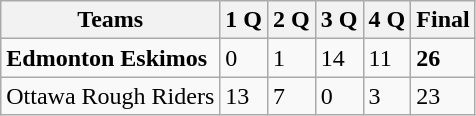<table class="wikitable">
<tr>
<th>Teams</th>
<th>1 Q</th>
<th>2 Q</th>
<th>3 Q</th>
<th>4 Q</th>
<th>Final</th>
</tr>
<tr>
<td><strong>Edmonton Eskimos</strong></td>
<td>0</td>
<td>1</td>
<td>14</td>
<td>11</td>
<td><strong>26</strong></td>
</tr>
<tr>
<td>Ottawa Rough Riders</td>
<td>13</td>
<td>7</td>
<td>0</td>
<td>3</td>
<td>23</td>
</tr>
</table>
